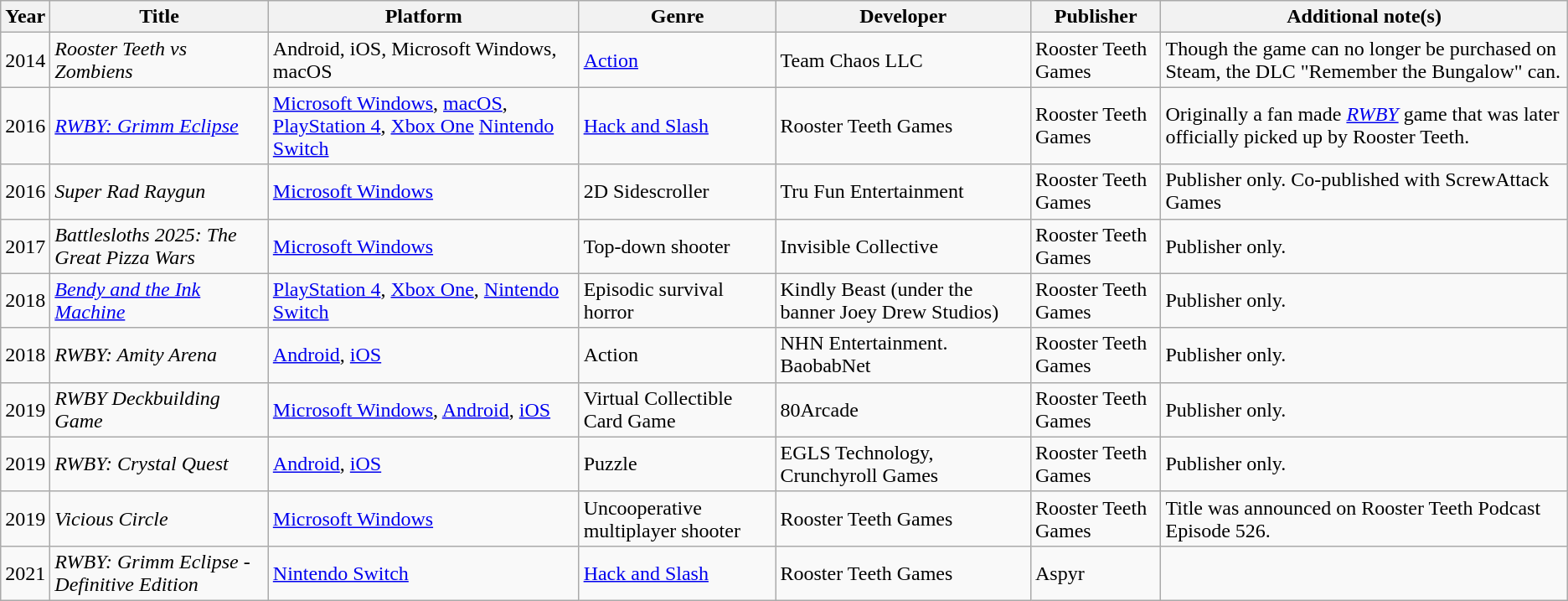<table class="wikitable">
<tr>
<th>Year</th>
<th>Title</th>
<th>Platform</th>
<th>Genre</th>
<th>Developer</th>
<th>Publisher</th>
<th>Additional note(s)</th>
</tr>
<tr>
<td>2014</td>
<td><em>Rooster Teeth vs Zombiens</em></td>
<td>Android, iOS, Microsoft Windows, macOS</td>
<td><a href='#'>Action</a></td>
<td>Team Chaos LLC</td>
<td>Rooster Teeth Games</td>
<td>Though the game can no longer be purchased on Steam, the DLC "Remember the Bungalow" can.</td>
</tr>
<tr>
<td>2016</td>
<td><em><a href='#'>RWBY: Grimm Eclipse</a></em></td>
<td><a href='#'>Microsoft Windows</a>, <a href='#'>macOS</a>, <a href='#'>PlayStation 4</a>, <a href='#'>Xbox One</a> <a href='#'>Nintendo Switch</a></td>
<td><a href='#'>Hack and Slash</a></td>
<td>Rooster Teeth Games</td>
<td>Rooster Teeth Games</td>
<td>Originally a fan made <em><a href='#'>RWBY</a></em> game that was later officially picked up by Rooster Teeth.</td>
</tr>
<tr>
<td>2016</td>
<td><em>Super Rad Raygun</em></td>
<td><a href='#'>Microsoft Windows</a></td>
<td>2D Sidescroller</td>
<td>Tru Fun Entertainment</td>
<td>Rooster Teeth Games</td>
<td>Publisher only. Co-published with ScrewAttack Games</td>
</tr>
<tr>
<td>2017</td>
<td><em>Battlesloths 2025: The Great Pizza Wars</em></td>
<td><a href='#'>Microsoft Windows</a></td>
<td>Top-down shooter</td>
<td>Invisible Collective</td>
<td>Rooster Teeth Games</td>
<td>Publisher only.</td>
</tr>
<tr>
<td>2018</td>
<td><em><a href='#'>Bendy and the Ink Machine</a></em></td>
<td><a href='#'>PlayStation 4</a>, <a href='#'>Xbox One</a>, <a href='#'>Nintendo Switch</a></td>
<td>Episodic survival horror</td>
<td>Kindly Beast (under the banner Joey Drew Studios)</td>
<td>Rooster Teeth Games</td>
<td>Publisher only.</td>
</tr>
<tr>
<td>2018</td>
<td><em>RWBY: Amity Arena</em></td>
<td><a href='#'>Android</a>, <a href='#'>iOS</a></td>
<td>Action</td>
<td>NHN Entertainment. BaobabNet</td>
<td>Rooster Teeth Games</td>
<td>Publisher only.</td>
</tr>
<tr>
<td>2019</td>
<td><em>RWBY Deckbuilding Game</em></td>
<td><a href='#'>Microsoft Windows</a>, <a href='#'>Android</a>, <a href='#'>iOS</a></td>
<td>Virtual Collectible Card Game</td>
<td>80Arcade</td>
<td>Rooster Teeth Games</td>
<td>Publisher only.</td>
</tr>
<tr>
<td>2019</td>
<td><em>RWBY: Crystal Quest</em></td>
<td><a href='#'>Android</a>, <a href='#'>iOS</a></td>
<td>Puzzle</td>
<td>EGLS Technology, Crunchyroll Games</td>
<td>Rooster Teeth Games</td>
<td>Publisher only.</td>
</tr>
<tr>
<td>2019</td>
<td><em>Vicious Circle</em></td>
<td><a href='#'>Microsoft Windows</a></td>
<td>Uncooperative multiplayer shooter</td>
<td>Rooster Teeth Games</td>
<td>Rooster Teeth Games</td>
<td>Title was announced on Rooster Teeth Podcast Episode 526.</td>
</tr>
<tr>
<td>2021</td>
<td><em>RWBY: Grimm Eclipse - Definitive Edition</em></td>
<td><a href='#'>Nintendo Switch</a></td>
<td><a href='#'>Hack and Slash</a></td>
<td>Rooster Teeth Games</td>
<td>Aspyr</td>
<td></td>
</tr>
</table>
